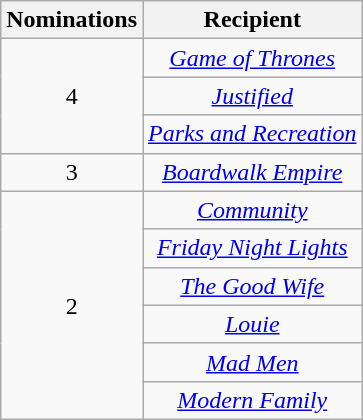<table class="wikitable sortable" style="text-align: center">
<tr>
<th scope="col" style="width:55px;">Nominations</th>
<th scope="col" style="text-align:center;">Recipient</th>
</tr>
<tr>
<td rowspan=3 style="text-align:center">4</td>
<td><em><a href='#'>Game of Thrones</a></em></td>
</tr>
<tr>
<td><em><a href='#'>Justified</a></em></td>
</tr>
<tr>
<td><em><a href='#'>Parks and Recreation</a></em></td>
</tr>
<tr>
<td rowspan="1" style="text-align:center;">3</td>
<td><em><a href='#'>Boardwalk Empire</a></em></td>
</tr>
<tr>
<td rowspan="6" style="text-align:center">2</td>
<td><em><a href='#'>Community</a></em></td>
</tr>
<tr>
<td><em><a href='#'>Friday Night Lights</a></em></td>
</tr>
<tr>
<td><em><a href='#'>The Good Wife</a></em></td>
</tr>
<tr>
<td><em><a href='#'>Louie</a></em></td>
</tr>
<tr>
<td><em><a href='#'>Mad Men</a></em></td>
</tr>
<tr>
<td><em><a href='#'>Modern Family</a></em></td>
</tr>
</table>
